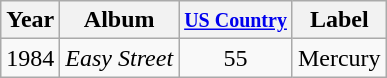<table class="wikitable">
<tr>
<th>Year</th>
<th>Album</th>
<th><small><a href='#'>US Country</a></small></th>
<th>Label</th>
</tr>
<tr>
<td>1984</td>
<td><em>Easy Street</em></td>
<td style="text-align:center;">55</td>
<td>Mercury</td>
</tr>
</table>
